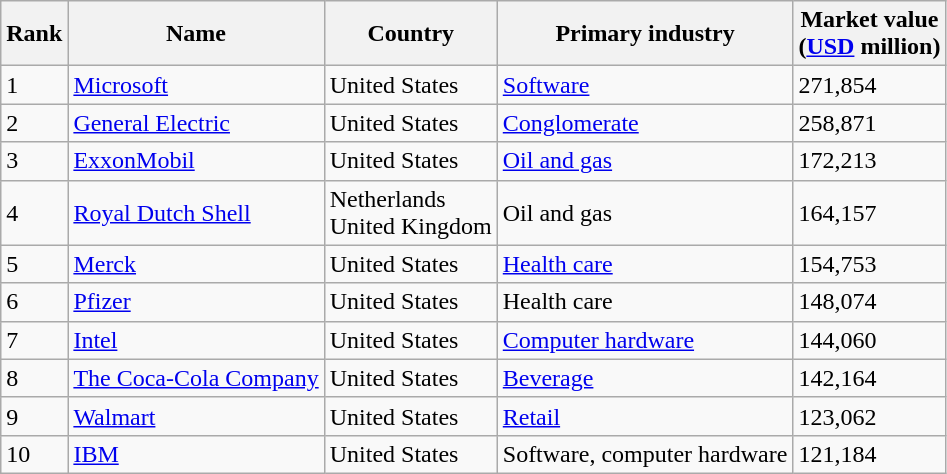<table class="wikitable sortable">
<tr>
<th>Rank</th>
<th>Name</th>
<th>Country</th>
<th>Primary industry</th>
<th>Market value<br>(<a href='#'>USD</a> million)</th>
</tr>
<tr>
<td>1</td>
<td><a href='#'>Microsoft</a></td>
<td>United States</td>
<td><a href='#'>Software</a></td>
<td>271,854</td>
</tr>
<tr>
<td>2</td>
<td><a href='#'>General Electric</a></td>
<td>United States</td>
<td><a href='#'>Conglomerate</a></td>
<td>258,871</td>
</tr>
<tr>
<td>3</td>
<td><a href='#'>ExxonMobil</a></td>
<td>United States</td>
<td><a href='#'>Oil and gas</a></td>
<td>172,213</td>
</tr>
<tr>
<td>4</td>
<td><a href='#'>Royal Dutch Shell</a></td>
<td>Netherlands<br>United Kingdom</td>
<td>Oil and gas</td>
<td>164,157</td>
</tr>
<tr>
<td>5</td>
<td><a href='#'>Merck</a></td>
<td>United States</td>
<td><a href='#'>Health care</a></td>
<td>154,753</td>
</tr>
<tr>
<td>6</td>
<td><a href='#'>Pfizer</a></td>
<td>United States</td>
<td>Health care</td>
<td>148,074</td>
</tr>
<tr>
<td>7</td>
<td><a href='#'>Intel</a></td>
<td>United States</td>
<td><a href='#'>Computer hardware</a></td>
<td>144,060</td>
</tr>
<tr>
<td>8</td>
<td><a href='#'>The Coca-Cola Company</a></td>
<td>United States</td>
<td><a href='#'>Beverage</a></td>
<td>142,164</td>
</tr>
<tr>
<td>9</td>
<td><a href='#'>Walmart</a></td>
<td>United States</td>
<td><a href='#'>Retail</a></td>
<td>123,062</td>
</tr>
<tr>
<td>10</td>
<td><a href='#'>IBM</a></td>
<td>United States</td>
<td>Software, computer hardware</td>
<td>121,184</td>
</tr>
</table>
